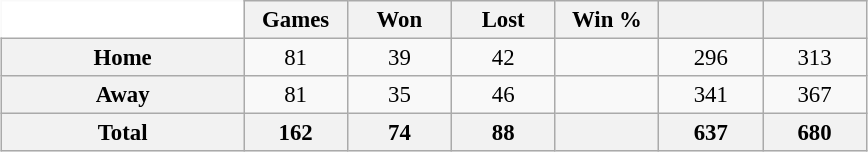<table class="wikitable" style="font-size:95%; text-align:center; width:38em; border:0;margin: 0.5em auto;">
<tr>
<td width="28%" style="background:#fff;border:0;"></td>
<th width="12%">Games</th>
<th width="12%">Won</th>
<th width="12%">Lost</th>
<th width="12%">Win %</th>
<th width="12%"></th>
<th width="12%"></th>
</tr>
<tr>
<th>Home</th>
<td>81</td>
<td>39</td>
<td>42</td>
<td></td>
<td>296</td>
<td>313</td>
</tr>
<tr>
<th>Away</th>
<td>81</td>
<td>35</td>
<td>46</td>
<td></td>
<td>341</td>
<td>367</td>
</tr>
<tr>
<th>Total</th>
<th>162</th>
<th>74</th>
<th>88</th>
<th></th>
<th>637</th>
<th>680</th>
</tr>
</table>
